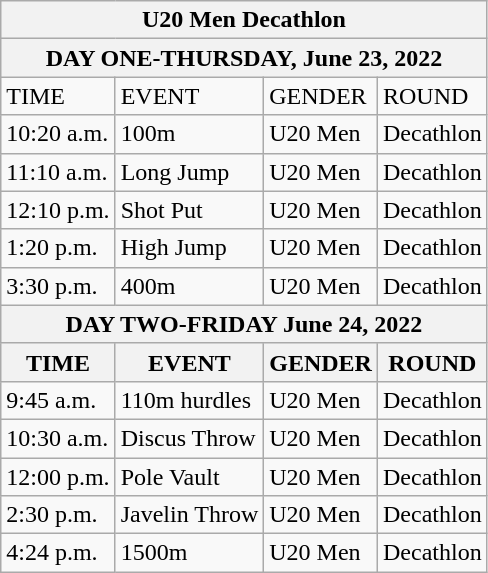<table class="wikitable sortable">
<tr>
<th colspan="6">U20 Men Decathlon</th>
</tr>
<tr>
<th colspan="6">DAY ONE-THURSDAY, June 23, 2022</th>
</tr>
<tr>
<td>TIME</td>
<td>EVENT</td>
<td>GENDER</td>
<td>ROUND</td>
</tr>
<tr>
<td>10:20 a.m.</td>
<td>100m</td>
<td>U20 Men</td>
<td>Decathlon</td>
</tr>
<tr>
<td>11:10 a.m.</td>
<td>Long Jump</td>
<td>U20 Men</td>
<td>Decathlon</td>
</tr>
<tr>
<td>12:10 p.m.</td>
<td>Shot Put</td>
<td>U20 Men</td>
<td>Decathlon</td>
</tr>
<tr>
<td>1:20 p.m.</td>
<td>High Jump</td>
<td>U20 Men</td>
<td>Decathlon</td>
</tr>
<tr>
<td>3:30 p.m.</td>
<td>400m</td>
<td>U20 Men</td>
<td>Decathlon</td>
</tr>
<tr>
<th colspan="6">DAY TWO-FRIDAY June 24, 2022</th>
</tr>
<tr>
<th>TIME</th>
<th>EVENT</th>
<th>GENDER</th>
<th>ROUND</th>
</tr>
<tr>
<td>9:45 a.m.</td>
<td>110m hurdles</td>
<td>U20 Men</td>
<td>Decathlon</td>
</tr>
<tr>
<td>10:30 a.m.</td>
<td>Discus Throw</td>
<td>U20 Men</td>
<td>Decathlon</td>
</tr>
<tr>
<td>12:00 p.m.</td>
<td>Pole Vault</td>
<td>U20 Men</td>
<td>Decathlon</td>
</tr>
<tr>
<td>2:30 p.m.</td>
<td>Javelin Throw</td>
<td>U20 Men</td>
<td>Decathlon</td>
</tr>
<tr>
<td>4:24 p.m.</td>
<td>1500m</td>
<td>U20 Men</td>
<td>Decathlon</td>
</tr>
</table>
